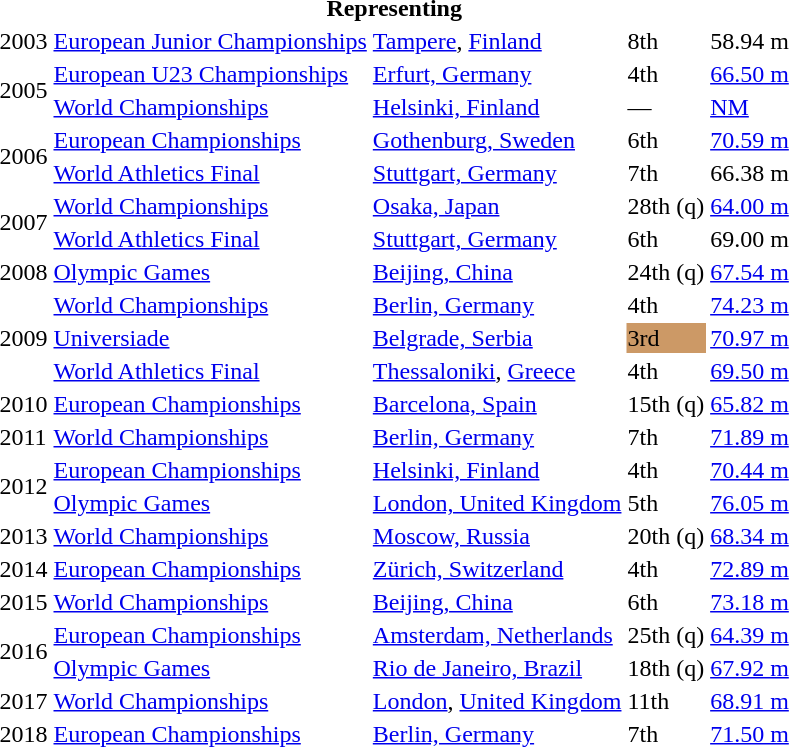<table>
<tr>
<th colspan="5">Representing </th>
</tr>
<tr>
<td>2003</td>
<td><a href='#'>European Junior Championships</a></td>
<td><a href='#'>Tampere</a>, <a href='#'>Finland</a></td>
<td>8th</td>
<td>58.94 m</td>
</tr>
<tr>
<td rowspan=2>2005</td>
<td><a href='#'>European U23 Championships</a></td>
<td><a href='#'>Erfurt, Germany</a></td>
<td>4th</td>
<td><a href='#'>66.50 m</a></td>
</tr>
<tr>
<td><a href='#'>World Championships</a></td>
<td><a href='#'>Helsinki, Finland</a></td>
<td>—</td>
<td><a href='#'>NM</a></td>
</tr>
<tr>
<td rowspan=2>2006</td>
<td><a href='#'>European Championships</a></td>
<td><a href='#'>Gothenburg, Sweden</a></td>
<td>6th</td>
<td><a href='#'>70.59 m</a></td>
</tr>
<tr>
<td><a href='#'>World Athletics Final</a></td>
<td><a href='#'>Stuttgart, Germany</a></td>
<td>7th</td>
<td>66.38 m</td>
</tr>
<tr>
<td rowspan=2>2007</td>
<td><a href='#'>World Championships</a></td>
<td><a href='#'>Osaka, Japan</a></td>
<td>28th (q)</td>
<td><a href='#'>64.00 m</a></td>
</tr>
<tr>
<td><a href='#'>World Athletics Final</a></td>
<td><a href='#'>Stuttgart, Germany</a></td>
<td>6th</td>
<td>69.00 m</td>
</tr>
<tr>
<td>2008</td>
<td><a href='#'>Olympic Games</a></td>
<td><a href='#'>Beijing, China</a></td>
<td>24th (q)</td>
<td><a href='#'>67.54 m</a></td>
</tr>
<tr>
<td rowspan=3>2009</td>
<td><a href='#'>World Championships</a></td>
<td><a href='#'>Berlin, Germany</a></td>
<td>4th</td>
<td><a href='#'>74.23 m</a></td>
</tr>
<tr>
<td><a href='#'>Universiade</a></td>
<td><a href='#'>Belgrade, Serbia</a></td>
<td bgcolor="cc9966">3rd</td>
<td><a href='#'>70.97 m</a></td>
</tr>
<tr>
<td><a href='#'>World Athletics Final</a></td>
<td><a href='#'>Thessaloniki</a>, <a href='#'>Greece</a></td>
<td>4th</td>
<td><a href='#'>69.50 m</a></td>
</tr>
<tr>
<td>2010</td>
<td><a href='#'>European Championships</a></td>
<td><a href='#'>Barcelona, Spain</a></td>
<td>15th (q)</td>
<td><a href='#'>65.82 m</a></td>
</tr>
<tr>
<td>2011</td>
<td><a href='#'>World Championships</a></td>
<td><a href='#'>Berlin, Germany</a></td>
<td>7th</td>
<td><a href='#'>71.89 m</a></td>
</tr>
<tr>
<td rowspan=2>2012</td>
<td><a href='#'>European Championships</a></td>
<td><a href='#'>Helsinki, Finland</a></td>
<td>4th</td>
<td><a href='#'>70.44 m</a></td>
</tr>
<tr>
<td><a href='#'>Olympic Games</a></td>
<td><a href='#'>London, United Kingdom</a></td>
<td>5th</td>
<td><a href='#'>76.05 m</a></td>
</tr>
<tr>
<td>2013</td>
<td><a href='#'>World Championships</a></td>
<td><a href='#'>Moscow, Russia</a></td>
<td>20th (q)</td>
<td><a href='#'>68.34 m</a></td>
</tr>
<tr>
<td>2014</td>
<td><a href='#'>European Championships</a></td>
<td><a href='#'>Zürich, Switzerland</a></td>
<td>4th</td>
<td><a href='#'>72.89 m</a></td>
</tr>
<tr>
<td>2015</td>
<td><a href='#'>World Championships</a></td>
<td><a href='#'>Beijing, China</a></td>
<td>6th</td>
<td><a href='#'>73.18 m</a></td>
</tr>
<tr>
<td rowspan=2>2016</td>
<td><a href='#'>European Championships</a></td>
<td><a href='#'>Amsterdam, Netherlands</a></td>
<td>25th (q)</td>
<td><a href='#'>64.39 m</a></td>
</tr>
<tr>
<td><a href='#'>Olympic Games</a></td>
<td><a href='#'>Rio de Janeiro, Brazil</a></td>
<td>18th (q)</td>
<td><a href='#'>67.92 m</a></td>
</tr>
<tr>
<td>2017</td>
<td><a href='#'>World Championships</a></td>
<td><a href='#'>London</a>, <a href='#'>United Kingdom</a></td>
<td>11th</td>
<td><a href='#'>68.91 m</a></td>
</tr>
<tr>
<td>2018</td>
<td><a href='#'>European Championships</a></td>
<td><a href='#'>Berlin, Germany</a></td>
<td>7th</td>
<td><a href='#'>71.50 m</a></td>
</tr>
</table>
